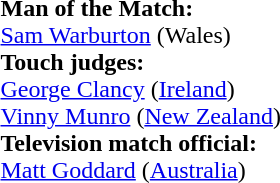<table width=100%>
<tr>
<td><br><strong>Man of the Match:</strong>
<br><a href='#'>Sam Warburton</a> (Wales)<br><strong>Touch judges:</strong>
<br><a href='#'>George Clancy</a> (<a href='#'>Ireland</a>)
<br><a href='#'>Vinny Munro</a> (<a href='#'>New Zealand</a>)
<br><strong>Television match official:</strong>
<br><a href='#'>Matt Goddard</a> (<a href='#'>Australia</a>)</td>
</tr>
</table>
